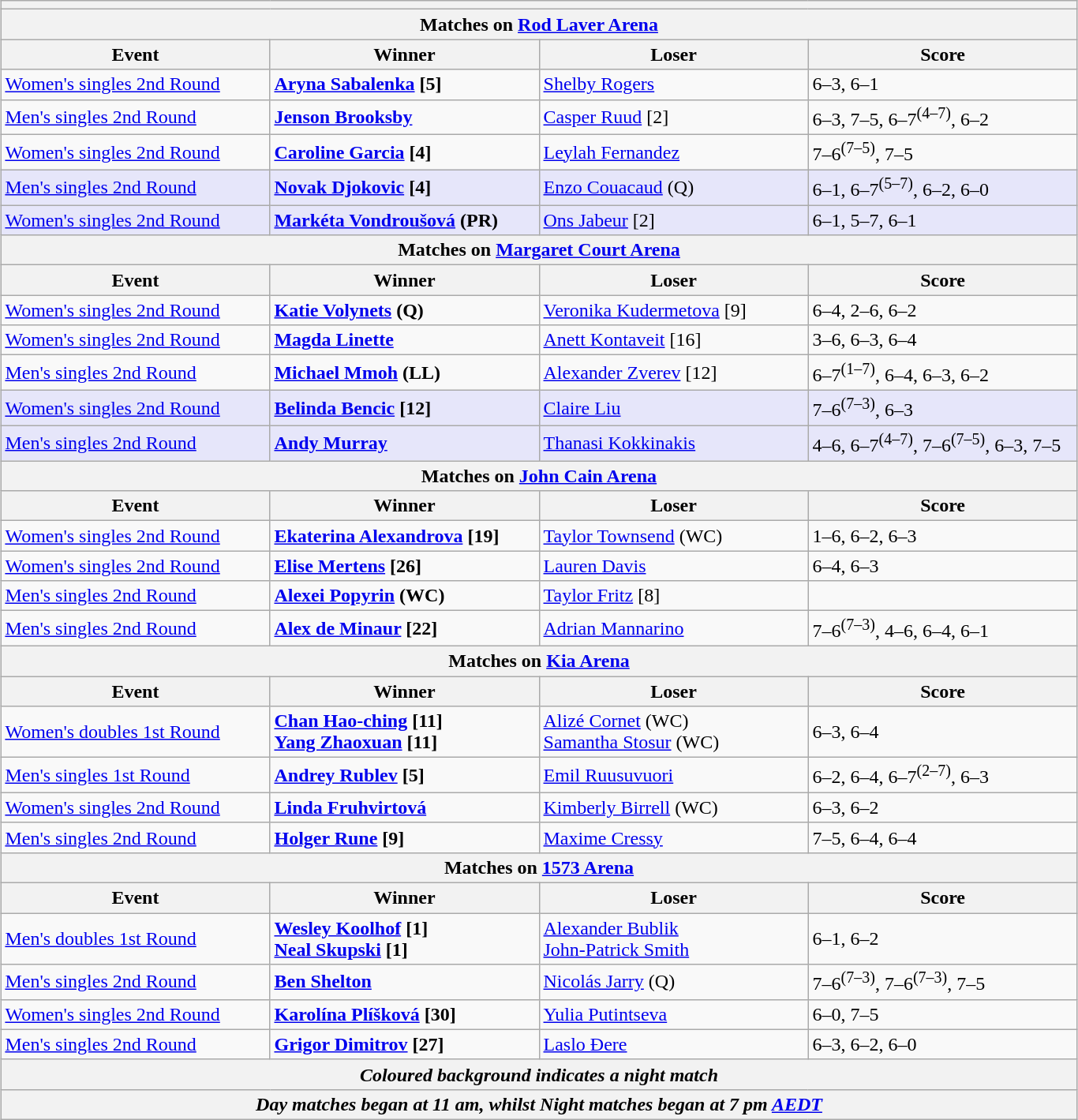<table class="wikitable collapsible uncollapsed" style="margin:auto;">
<tr>
<th colspan=4></th>
</tr>
<tr>
<th colspan=4><strong>Matches on <a href='#'>Rod Laver Arena</a></strong></th>
</tr>
<tr>
<th style="width:220px;">Event</th>
<th style="width:220px;">Winner</th>
<th style="width:220px;">Loser</th>
<th style="width:220px;">Score</th>
</tr>
<tr>
<td><a href='#'>Women's singles 2nd Round</a></td>
<td><strong> <a href='#'>Aryna Sabalenka</a> [5]</strong></td>
<td> <a href='#'>Shelby Rogers</a></td>
<td>6–3, 6–1</td>
</tr>
<tr>
<td><a href='#'>Men's singles 2nd Round</a></td>
<td><strong> <a href='#'>Jenson Brooksby</a></strong></td>
<td> <a href='#'>Casper Ruud</a> [2]</td>
<td>6–3, 7–5, 6–7<sup>(4–7)</sup>, 6–2</td>
</tr>
<tr>
<td><a href='#'>Women's singles 2nd Round</a></td>
<td><strong> <a href='#'>Caroline Garcia</a> [4]</strong></td>
<td> <a href='#'>Leylah Fernandez</a></td>
<td>7–6<sup>(7–5)</sup>, 7–5</td>
</tr>
<tr bgcolor=lavender>
<td><a href='#'>Men's singles 2nd Round</a></td>
<td><strong> <a href='#'>Novak Djokovic</a> [4]</strong></td>
<td> <a href='#'>Enzo Couacaud</a> (Q)</td>
<td>6–1, 6–7<sup>(5–7)</sup>, 6–2, 6–0</td>
</tr>
<tr bgcolor=lavender>
<td><a href='#'>Women's singles 2nd Round</a></td>
<td><strong> <a href='#'>Markéta Vondroušová</a> (PR)</strong></td>
<td> <a href='#'>Ons Jabeur</a> [2]</td>
<td>6–1, 5–7, 6–1</td>
</tr>
<tr>
<th colspan=4><strong>Matches on <a href='#'>Margaret Court Arena</a></strong></th>
</tr>
<tr>
<th style="width:220px;">Event</th>
<th style="width:220px;">Winner</th>
<th style="width:220px;">Loser</th>
<th style="width:220px;">Score</th>
</tr>
<tr>
<td><a href='#'>Women's singles 2nd Round</a></td>
<td><strong> <a href='#'>Katie Volynets</a> (Q)</strong></td>
<td> <a href='#'>Veronika Kudermetova</a> [9]</td>
<td>6–4, 2–6, 6–2</td>
</tr>
<tr>
<td><a href='#'>Women's singles 2nd Round</a></td>
<td><strong> <a href='#'>Magda Linette</a></strong></td>
<td> <a href='#'>Anett Kontaveit</a> [16]</td>
<td>3–6, 6–3, 6–4</td>
</tr>
<tr>
<td><a href='#'>Men's singles 2nd Round</a></td>
<td><strong> <a href='#'>Michael Mmoh</a> (LL)</strong></td>
<td> <a href='#'>Alexander Zverev</a> [12]</td>
<td>6–7<sup>(1–7)</sup>, 6–4, 6–3, 6–2</td>
</tr>
<tr bgcolor=lavender>
<td><a href='#'>Women's singles 2nd Round</a></td>
<td><strong> <a href='#'>Belinda Bencic</a> [12]</strong></td>
<td> <a href='#'>Claire Liu</a></td>
<td>7–6<sup>(7–3)</sup>, 6–3</td>
</tr>
<tr bgcolor=lavender>
<td><a href='#'>Men's singles 2nd Round</a></td>
<td><strong> <a href='#'>Andy Murray</a></strong></td>
<td> <a href='#'>Thanasi Kokkinakis</a></td>
<td>4–6, 6–7<sup>(4–7)</sup>, 7–6<sup>(7–5)</sup>, 6–3, 7–5</td>
</tr>
<tr>
<th colspan=4><strong>Matches on <a href='#'>John Cain Arena</a></strong></th>
</tr>
<tr>
<th style="width:220px;">Event</th>
<th style="width:220px;">Winner</th>
<th style="width:220px;">Loser</th>
<th style="width:220px;">Score</th>
</tr>
<tr>
<td><a href='#'>Women's singles 2nd Round</a></td>
<td><strong> <a href='#'>Ekaterina Alexandrova</a> [19]</strong></td>
<td> <a href='#'>Taylor Townsend</a> (WC)</td>
<td>1–6, 6–2, 6–3</td>
</tr>
<tr>
<td><a href='#'>Women's singles 2nd Round</a></td>
<td><strong> <a href='#'>Elise Mertens</a> [26]</strong></td>
<td> <a href='#'>Lauren Davis</a></td>
<td>6–4, 6–3</td>
</tr>
<tr>
<td><a href='#'>Men's singles 2nd Round</a></td>
<td><strong> <a href='#'>Alexei Popyrin</a> (WC)</strong></td>
<td> <a href='#'>Taylor Fritz</a> [8]</td>
<td></td>
</tr>
<tr>
<td><a href='#'>Men's singles 2nd Round</a></td>
<td><strong> <a href='#'>Alex de Minaur</a> [22]</strong></td>
<td> <a href='#'>Adrian Mannarino</a></td>
<td>7–6<sup>(7–3)</sup>, 4–6, 6–4, 6–1</td>
</tr>
<tr>
<th colspan=4><strong>Matches on <a href='#'>Kia Arena</a></strong></th>
</tr>
<tr>
<th style="width:220px;">Event</th>
<th style="width:220px;">Winner</th>
<th style="width:220px;">Loser</th>
<th style="width:220px;">Score</th>
</tr>
<tr>
<td><a href='#'>Women's doubles 1st Round</a></td>
<td><strong> <a href='#'>Chan Hao-ching</a> [11] <br>  <a href='#'>Yang Zhaoxuan</a> [11]</strong></td>
<td> <a href='#'>Alizé Cornet</a> (WC) <br>  <a href='#'>Samantha Stosur</a> (WC)</td>
<td>6–3, 6–4</td>
</tr>
<tr>
<td><a href='#'>Men's singles 1st Round</a></td>
<td><strong> <a href='#'>Andrey Rublev</a> [5]</strong></td>
<td> <a href='#'>Emil Ruusuvuori</a></td>
<td>6–2, 6–4, 6–7<sup>(2–7)</sup>, 6–3</td>
</tr>
<tr>
<td><a href='#'>Women's singles 2nd Round</a></td>
<td><strong> <a href='#'>Linda Fruhvirtová</a></strong></td>
<td> <a href='#'>Kimberly Birrell</a> (WC)</td>
<td>6–3, 6–2</td>
</tr>
<tr>
<td><a href='#'>Men's singles 2nd Round</a></td>
<td><strong> <a href='#'>Holger Rune</a> [9]</strong></td>
<td> <a href='#'>Maxime Cressy</a></td>
<td>7–5, 6–4, 6–4</td>
</tr>
<tr>
<th colspan=4><strong>Matches on <a href='#'>1573 Arena</a></strong></th>
</tr>
<tr>
<th style="width:220px;">Event</th>
<th style="width:220px;">Winner</th>
<th style="width:220px;">Loser</th>
<th style="width:220px;">Score</th>
</tr>
<tr>
<td><a href='#'>Men's doubles 1st Round</a></td>
<td><strong> <a href='#'>Wesley Koolhof</a> [1]<br> <a href='#'>Neal Skupski</a> [1]</strong></td>
<td> <a href='#'>Alexander Bublik</a> <br>  <a href='#'>John-Patrick Smith</a></td>
<td>6–1, 6–2</td>
</tr>
<tr>
<td><a href='#'>Men's singles 2nd Round</a></td>
<td><strong> <a href='#'>Ben Shelton</a></strong></td>
<td> <a href='#'>Nicolás Jarry</a> (Q)</td>
<td>7–6<sup>(7–3)</sup>, 7–6<sup>(7–3)</sup>, 7–5</td>
</tr>
<tr>
<td><a href='#'>Women's singles 2nd Round</a></td>
<td><strong> <a href='#'>Karolína Plíšková</a> [30]</strong></td>
<td> <a href='#'>Yulia Putintseva</a></td>
<td>6–0, 7–5</td>
</tr>
<tr>
<td><a href='#'>Men's singles 2nd Round</a></td>
<td><strong> <a href='#'>Grigor Dimitrov</a> [27]</strong></td>
<td> <a href='#'>Laslo Đere</a></td>
<td>6–3, 6–2, 6–0</td>
</tr>
<tr>
<th colspan=4><em>Coloured background indicates a night match</em></th>
</tr>
<tr>
<th colspan=4><em>Day matches began at 11 am, whilst Night matches began at 7 pm <a href='#'>AEDT</a></em></th>
</tr>
</table>
